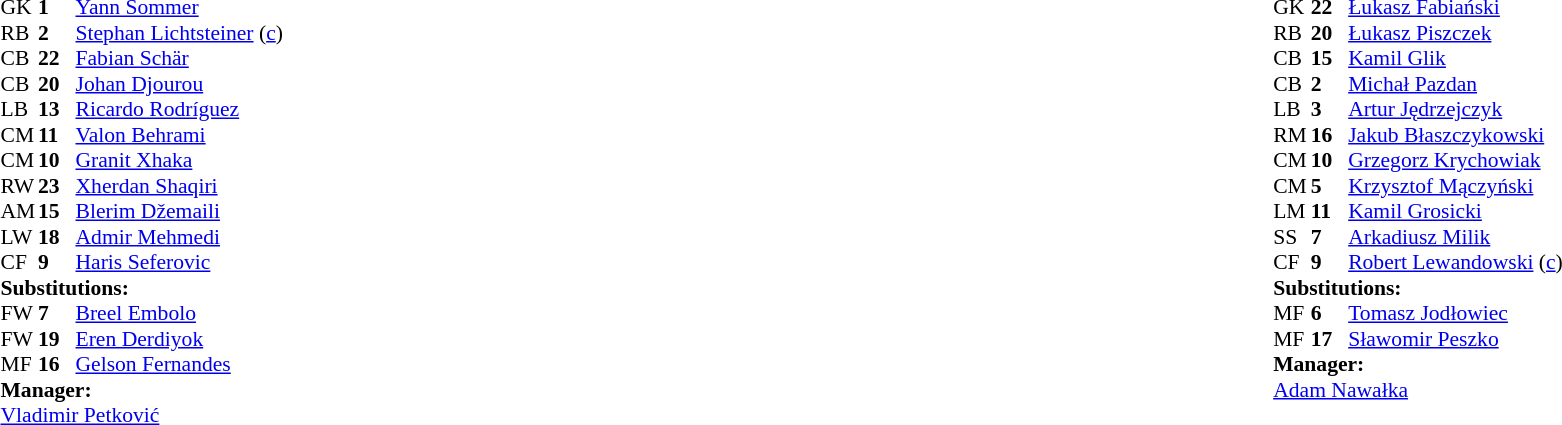<table style="width:100%;">
<tr>
<td style="vertical-align:top; width:40%;"><br><table style="font-size:90%" cellspacing="0" cellpadding="0">
<tr>
<th width="25"></th>
<th width="25"></th>
</tr>
<tr>
<td>GK</td>
<td><strong>1</strong></td>
<td><a href='#'>Yann Sommer</a></td>
</tr>
<tr>
<td>RB</td>
<td><strong>2</strong></td>
<td><a href='#'>Stephan Lichtsteiner</a> (<a href='#'>c</a>)</td>
</tr>
<tr>
<td>CB</td>
<td><strong>22</strong></td>
<td><a href='#'>Fabian Schär</a></td>
<td></td>
</tr>
<tr>
<td>CB</td>
<td><strong>20</strong></td>
<td><a href='#'>Johan Djourou</a></td>
<td></td>
</tr>
<tr>
<td>LB</td>
<td><strong>13</strong></td>
<td><a href='#'>Ricardo Rodríguez</a></td>
</tr>
<tr>
<td>CM</td>
<td><strong>11</strong></td>
<td><a href='#'>Valon Behrami</a></td>
<td></td>
<td></td>
</tr>
<tr>
<td>CM</td>
<td><strong>10</strong></td>
<td><a href='#'>Granit Xhaka</a></td>
</tr>
<tr>
<td>RW</td>
<td><strong>23</strong></td>
<td><a href='#'>Xherdan Shaqiri</a></td>
</tr>
<tr>
<td>AM</td>
<td><strong>15</strong></td>
<td><a href='#'>Blerim Džemaili</a></td>
<td></td>
<td></td>
</tr>
<tr>
<td>LW</td>
<td><strong>18</strong></td>
<td><a href='#'>Admir Mehmedi</a></td>
<td></td>
<td></td>
</tr>
<tr>
<td>CF</td>
<td><strong>9</strong></td>
<td><a href='#'>Haris Seferovic</a></td>
</tr>
<tr>
<td colspan=3><strong>Substitutions:</strong></td>
</tr>
<tr>
<td>FW</td>
<td><strong>7</strong></td>
<td><a href='#'>Breel Embolo</a></td>
<td></td>
<td></td>
</tr>
<tr>
<td>FW</td>
<td><strong>19</strong></td>
<td><a href='#'>Eren Derdiyok</a></td>
<td></td>
<td></td>
</tr>
<tr>
<td>MF</td>
<td><strong>16</strong></td>
<td><a href='#'>Gelson Fernandes</a></td>
<td></td>
<td></td>
</tr>
<tr>
<td colspan=3><strong>Manager:</strong></td>
</tr>
<tr>
<td colspan=3><a href='#'>Vladimir Petković</a></td>
</tr>
</table>
</td>
<td valign="top"></td>
<td style="vertical-align:top; width:50%;"><br><table style="font-size:90%; margin:auto;" cellspacing="0" cellpadding="0">
<tr>
<th width=25></th>
<th width=25></th>
</tr>
<tr>
<td>GK</td>
<td><strong>22</strong></td>
<td><a href='#'>Łukasz Fabiański</a></td>
</tr>
<tr>
<td>RB</td>
<td><strong>20</strong></td>
<td><a href='#'>Łukasz Piszczek</a></td>
</tr>
<tr>
<td>CB</td>
<td><strong>15</strong></td>
<td><a href='#'>Kamil Glik</a></td>
</tr>
<tr>
<td>CB</td>
<td><strong>2</strong></td>
<td><a href='#'>Michał Pazdan</a></td>
<td></td>
</tr>
<tr>
<td>LB</td>
<td><strong>3</strong></td>
<td><a href='#'>Artur Jędrzejczyk</a></td>
<td></td>
</tr>
<tr>
<td>RM</td>
<td><strong>16</strong></td>
<td><a href='#'>Jakub Błaszczykowski</a></td>
</tr>
<tr>
<td>CM</td>
<td><strong>10</strong></td>
<td><a href='#'>Grzegorz Krychowiak</a></td>
</tr>
<tr>
<td>CM</td>
<td><strong>5</strong></td>
<td><a href='#'>Krzysztof Mączyński</a></td>
<td></td>
<td></td>
</tr>
<tr>
<td>LM</td>
<td><strong>11</strong></td>
<td><a href='#'>Kamil Grosicki</a></td>
<td></td>
<td></td>
</tr>
<tr>
<td>SS</td>
<td><strong>7</strong></td>
<td><a href='#'>Arkadiusz Milik</a></td>
</tr>
<tr>
<td>CF</td>
<td><strong>9</strong></td>
<td><a href='#'>Robert Lewandowski</a> (<a href='#'>c</a>)</td>
</tr>
<tr>
<td colspan=3><strong>Substitutions:</strong></td>
</tr>
<tr>
<td>MF</td>
<td><strong>6</strong></td>
<td><a href='#'>Tomasz Jodłowiec</a></td>
<td></td>
<td></td>
</tr>
<tr>
<td>MF</td>
<td><strong>17</strong></td>
<td><a href='#'>Sławomir Peszko</a></td>
<td></td>
<td></td>
</tr>
<tr>
<td colspan=3><strong>Manager:</strong></td>
</tr>
<tr>
<td colspan=3><a href='#'>Adam Nawałka</a></td>
</tr>
</table>
</td>
</tr>
</table>
